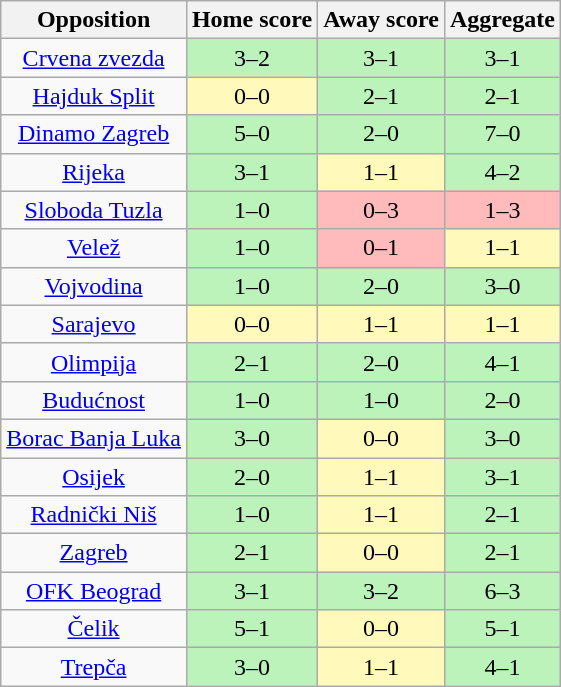<table class="wikitable" style="text-align: center;">
<tr>
<th>Opposition</th>
<th>Home score</th>
<th>Away score</th>
<th>Aggregate</th>
</tr>
<tr>
<td><a href='#'>Crvena zvezda</a></td>
<td style="background:#bbf3bb;">3–2</td>
<td style="background:#bbf3bb;">3–1</td>
<td style="background:#bbf3bb;">3–1</td>
</tr>
<tr>
<td><a href='#'>Hajduk Split</a></td>
<td style="background:#fffabb;">0–0</td>
<td style="background:#bbf3bb;">2–1</td>
<td style="background:#bbf3bb;">2–1</td>
</tr>
<tr>
<td><a href='#'>Dinamo Zagreb</a></td>
<td style="background:#bbf3bb;">5–0</td>
<td style="background:#bbf3bb;">2–0</td>
<td style="background:#bbf3bb;">7–0</td>
</tr>
<tr>
<td><a href='#'>Rijeka</a></td>
<td style="background:#bbf3bb;">3–1</td>
<td style="background:#fffabb;">1–1</td>
<td style="background:#bbf3bb;">4–2</td>
</tr>
<tr>
<td><a href='#'>Sloboda Tuzla</a></td>
<td style="background:#bbf3bb;">1–0</td>
<td style="background:#fbb;">0–3</td>
<td style="background:#fbb;">1–3</td>
</tr>
<tr>
<td><a href='#'>Velež</a></td>
<td style="background:#bbf3bb;">1–0</td>
<td style="background:#fbb;">0–1</td>
<td style="background:#fffabb;">1–1</td>
</tr>
<tr>
<td><a href='#'>Vojvodina</a></td>
<td style="background:#bbf3bb;">1–0</td>
<td style="background:#bbf3bb;">2–0</td>
<td style="background:#bbf3bb;">3–0</td>
</tr>
<tr>
<td><a href='#'>Sarajevo</a></td>
<td style="background:#fffabb;">0–0</td>
<td style="background:#fffabb;">1–1</td>
<td style="background:#fffabb;">1–1</td>
</tr>
<tr>
<td><a href='#'>Olimpija</a></td>
<td style="background:#bbf3bb;">2–1</td>
<td style="background:#bbf3bb;">2–0</td>
<td style="background:#bbf3bb;">4–1</td>
</tr>
<tr>
<td><a href='#'>Budućnost</a></td>
<td style="background:#bbf3bb;">1–0</td>
<td style="background:#bbf3bb;">1–0</td>
<td style="background:#bbf3bb;">2–0</td>
</tr>
<tr>
<td><a href='#'>Borac Banja Luka</a></td>
<td style="background:#bbf3bb;">3–0</td>
<td style="background:#fffabb;">0–0</td>
<td style="background:#bbf3bb;">3–0</td>
</tr>
<tr>
<td><a href='#'>Osijek</a></td>
<td style="background:#bbf3bb;">2–0</td>
<td style="background:#fffabb;">1–1</td>
<td style="background:#bbf3bb;">3–1</td>
</tr>
<tr>
<td><a href='#'>Radnički Niš</a></td>
<td style="background:#bbf3bb;">1–0</td>
<td style="background:#fffabb;">1–1</td>
<td style="background:#bbf3bb;">2–1</td>
</tr>
<tr>
<td><a href='#'>Zagreb</a></td>
<td style="background:#bbf3bb;">2–1</td>
<td style="background:#fffabb;">0–0</td>
<td style="background:#bbf3bb;">2–1</td>
</tr>
<tr>
<td><a href='#'>OFK Beograd</a></td>
<td style="background:#bbf3bb;">3–1</td>
<td style="background:#bbf3bb;">3–2</td>
<td style="background:#bbf3bb;">6–3</td>
</tr>
<tr>
<td><a href='#'>Čelik</a></td>
<td style="background:#bbf3bb;">5–1</td>
<td style="background:#fffabb;">0–0</td>
<td style="background:#bbf3bb;">5–1</td>
</tr>
<tr>
<td><a href='#'>Trepča</a></td>
<td style="background:#bbf3bb;">3–0</td>
<td style="background:#fffabb;">1–1</td>
<td style="background:#bbf3bb;">4–1</td>
</tr>
</table>
